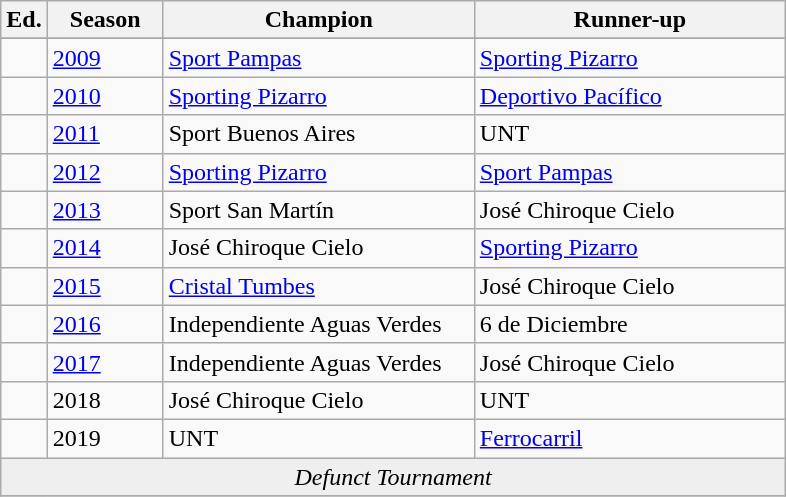<table class="wikitable">
<tr>
<th width=px>Ed.</th>
<th width="70">Season</th>
<th width="200">Champion</th>
<th width="200">Runner-up</th>
</tr>
<tr>
</tr>
<tr>
<td></td>
<td><a href='#'>2009</a></td>
<td><a href='#'>Sport Pampas</a></td>
<td><a href='#'>Sporting Pizarro</a></td>
</tr>
<tr>
<td></td>
<td><a href='#'>2010</a></td>
<td><a href='#'>Sporting Pizarro</a></td>
<td><a href='#'>Deportivo Pacífico</a></td>
</tr>
<tr>
<td></td>
<td><a href='#'>2011</a></td>
<td>Sport Buenos Aires</td>
<td>UNT</td>
</tr>
<tr>
<td></td>
<td><a href='#'>2012</a></td>
<td><a href='#'>Sporting Pizarro</a></td>
<td><a href='#'>Sport Pampas</a></td>
</tr>
<tr>
<td></td>
<td><a href='#'>2013</a></td>
<td>Sport San Martín</td>
<td>José Chiroque Cielo</td>
</tr>
<tr>
<td></td>
<td><a href='#'>2014</a></td>
<td>José Chiroque Cielo</td>
<td><a href='#'>Sporting Pizarro</a></td>
</tr>
<tr>
<td></td>
<td><a href='#'>2015</a></td>
<td><a href='#'>Cristal Tumbes</a></td>
<td>José Chiroque Cielo</td>
</tr>
<tr>
<td></td>
<td><a href='#'>2016</a></td>
<td>Independiente Aguas Verdes</td>
<td>6 de Diciembre</td>
</tr>
<tr>
<td></td>
<td><a href='#'>2017</a></td>
<td>Independiente Aguas Verdes</td>
<td>José Chiroque Cielo</td>
</tr>
<tr>
<td></td>
<td>2018</td>
<td>José Chiroque Cielo</td>
<td>UNT</td>
</tr>
<tr>
<td></td>
<td>2019</td>
<td>UNT</td>
<td><a href='#'>Ferrocarril</a></td>
</tr>
<tr bgcolor=#efefef>
<td colspan="4" style="text-align:center;"><em>Defunct Tournament</em></td>
</tr>
<tr>
</tr>
</table>
